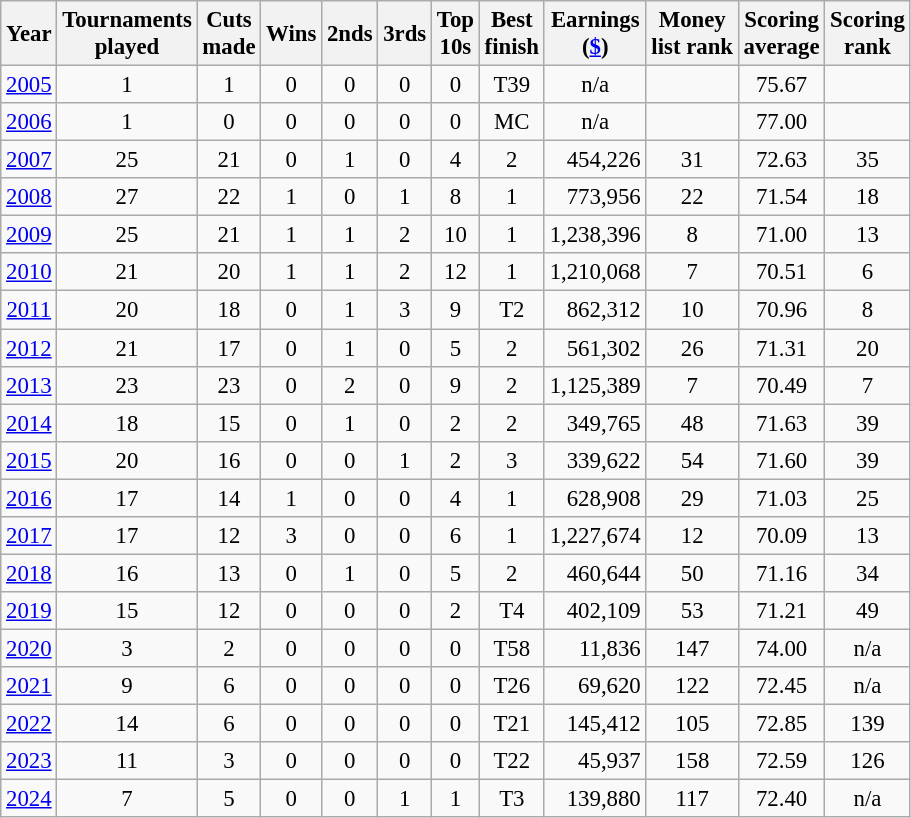<table class="wikitable" style="text-align:center; font-size: 95%;">
<tr>
<th>Year</th>
<th>Tournaments <br>played</th>
<th>Cuts <br>made</th>
<th>Wins</th>
<th>2nds</th>
<th>3rds</th>
<th>Top <br>10s</th>
<th>Best <br>finish</th>
<th>Earnings <br>(<a href='#'>$</a>)</th>
<th>Money<br>list rank</th>
<th>Scoring <br> average</th>
<th>Scoring<br>rank</th>
</tr>
<tr>
<td><a href='#'>2005</a></td>
<td>1</td>
<td>1</td>
<td>0</td>
<td>0</td>
<td>0</td>
<td>0</td>
<td>T39</td>
<td>n/a</td>
<td></td>
<td>75.67</td>
<td></td>
</tr>
<tr>
<td><a href='#'>2006</a></td>
<td>1</td>
<td>0</td>
<td>0</td>
<td>0</td>
<td>0</td>
<td>0</td>
<td>MC</td>
<td>n/a</td>
<td></td>
<td>77.00</td>
<td></td>
</tr>
<tr>
<td><a href='#'>2007</a></td>
<td>25</td>
<td>21</td>
<td>0</td>
<td>1</td>
<td>0</td>
<td>4</td>
<td>2</td>
<td align="right">454,226</td>
<td>31</td>
<td>72.63</td>
<td>35</td>
</tr>
<tr>
<td><a href='#'>2008</a></td>
<td>27</td>
<td>22</td>
<td>1</td>
<td>0</td>
<td>1</td>
<td>8</td>
<td>1</td>
<td align="right">773,956</td>
<td>22</td>
<td>71.54</td>
<td>18</td>
</tr>
<tr>
<td><a href='#'>2009</a></td>
<td>25</td>
<td>21</td>
<td>1</td>
<td>1</td>
<td>2</td>
<td>10</td>
<td>1</td>
<td align="right">1,238,396</td>
<td>8</td>
<td>71.00</td>
<td>13</td>
</tr>
<tr>
<td><a href='#'>2010</a></td>
<td>21</td>
<td>20</td>
<td>1</td>
<td>1</td>
<td>2</td>
<td>12</td>
<td>1</td>
<td align="right">1,210,068</td>
<td>7</td>
<td>70.51</td>
<td>6</td>
</tr>
<tr>
<td><a href='#'>2011</a></td>
<td>20</td>
<td>18</td>
<td>0</td>
<td>1</td>
<td>3</td>
<td>9</td>
<td>T2</td>
<td align="right">862,312</td>
<td>10</td>
<td>70.96</td>
<td>8</td>
</tr>
<tr>
<td><a href='#'>2012</a></td>
<td>21</td>
<td>17</td>
<td>0</td>
<td>1</td>
<td>0</td>
<td>5</td>
<td>2</td>
<td align="right">561,302</td>
<td>26</td>
<td>71.31</td>
<td>20</td>
</tr>
<tr>
<td><a href='#'>2013</a></td>
<td>23</td>
<td>23</td>
<td>0</td>
<td>2</td>
<td>0</td>
<td>9</td>
<td>2</td>
<td align="right">1,125,389</td>
<td>7</td>
<td>70.49</td>
<td>7</td>
</tr>
<tr>
<td><a href='#'>2014</a></td>
<td>18</td>
<td>15</td>
<td>0</td>
<td>1</td>
<td>0</td>
<td>2</td>
<td>2</td>
<td align="right">349,765</td>
<td>48</td>
<td>71.63</td>
<td>39</td>
</tr>
<tr>
<td><a href='#'>2015</a></td>
<td>20</td>
<td>16</td>
<td>0</td>
<td>0</td>
<td>1</td>
<td>2</td>
<td>3</td>
<td align="right">339,622</td>
<td>54</td>
<td>71.60</td>
<td>39</td>
</tr>
<tr>
<td><a href='#'>2016</a></td>
<td>17</td>
<td>14</td>
<td>1</td>
<td>0</td>
<td>0</td>
<td>4</td>
<td>1</td>
<td align="right">628,908</td>
<td>29</td>
<td>71.03</td>
<td>25</td>
</tr>
<tr>
<td><a href='#'>2017</a></td>
<td>17</td>
<td>12</td>
<td>3</td>
<td>0</td>
<td>0</td>
<td>6</td>
<td>1</td>
<td align=right>1,227,674</td>
<td>12</td>
<td>70.09</td>
<td>13</td>
</tr>
<tr>
<td><a href='#'>2018</a></td>
<td>16</td>
<td>13</td>
<td>0</td>
<td>1</td>
<td>0</td>
<td>5</td>
<td>2</td>
<td align=right>460,644</td>
<td>50</td>
<td>71.16</td>
<td>34</td>
</tr>
<tr>
<td><a href='#'>2019</a></td>
<td>15</td>
<td>12</td>
<td>0</td>
<td>0</td>
<td>0</td>
<td>2</td>
<td>T4</td>
<td align=right>402,109</td>
<td>53</td>
<td>71.21</td>
<td>49</td>
</tr>
<tr>
<td><a href='#'>2020</a></td>
<td>3</td>
<td>2</td>
<td>0</td>
<td>0</td>
<td>0</td>
<td>0</td>
<td>T58</td>
<td align=right>11,836</td>
<td>147</td>
<td>74.00</td>
<td>n/a</td>
</tr>
<tr>
<td><a href='#'>2021</a></td>
<td>9</td>
<td>6</td>
<td>0</td>
<td>0</td>
<td>0</td>
<td>0</td>
<td>T26</td>
<td align=right>69,620</td>
<td>122</td>
<td>72.45</td>
<td>n/a</td>
</tr>
<tr>
<td><a href='#'>2022</a></td>
<td>14</td>
<td>6</td>
<td>0</td>
<td>0</td>
<td>0</td>
<td>0</td>
<td>T21</td>
<td align=right>145,412</td>
<td>105</td>
<td>72.85</td>
<td>139</td>
</tr>
<tr>
<td><a href='#'>2023</a></td>
<td>11</td>
<td>3</td>
<td>0</td>
<td>0</td>
<td>0</td>
<td>0</td>
<td>T22</td>
<td align=right>45,937</td>
<td>158</td>
<td>72.59</td>
<td>126</td>
</tr>
<tr>
<td><a href='#'>2024</a></td>
<td>7</td>
<td>5</td>
<td>0</td>
<td>0</td>
<td>1</td>
<td>1</td>
<td>T3</td>
<td align=right>139,880</td>
<td>117</td>
<td>72.40</td>
<td>n/a</td>
</tr>
</table>
